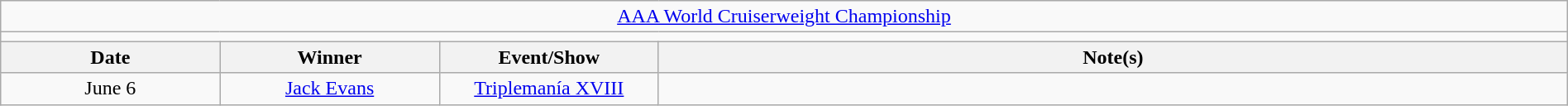<table class="wikitable" style="text-align:center; width:100%;">
<tr>
<td colspan="5"><a href='#'>AAA World Cruiserweight Championship</a></td>
</tr>
<tr>
<td colspan="5"><strong></strong></td>
</tr>
<tr>
<th style="width:14%;">Date</th>
<th style="width:14%;">Winner</th>
<th style="width:14%;">Event/Show</th>
<th style="width:58%;">Note(s)</th>
</tr>
<tr>
<td>June 6</td>
<td><a href='#'>Jack Evans</a></td>
<td><a href='#'>Triplemanía XVIII</a></td>
<td style="text-align:left;"></td>
</tr>
</table>
